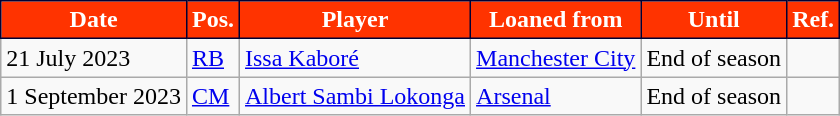<table class="wikitable plainrowheaders sortable">
<tr>
<th style="background:#FF3300; color:#ffffff; border:1px solid #000033;">Date</th>
<th style="background:#FF3300; color:#ffffff; border:1px solid #000033;">Pos.</th>
<th style="background:#FF3300; color:#ffffff; border:1px solid #000033;">Player</th>
<th style="background:#FF3300; color:#ffffff; border:1px solid #000033;">Loaned from</th>
<th style="background:#FF3300; color:#ffffff; border:1px solid #000033;">Until</th>
<th style="background:#FF3300; color:#ffffff; border:1px solid #000033;">Ref.</th>
</tr>
<tr>
<td>21 July 2023</td>
<td><a href='#'>RB</a></td>
<td> <a href='#'>Issa Kaboré</a></td>
<td> <a href='#'>Manchester City</a></td>
<td>End of season</td>
<td></td>
</tr>
<tr>
<td>1 September 2023</td>
<td><a href='#'>CM</a></td>
<td> <a href='#'>Albert Sambi Lokonga</a></td>
<td> <a href='#'>Arsenal</a></td>
<td>End of season</td>
<td></td>
</tr>
</table>
